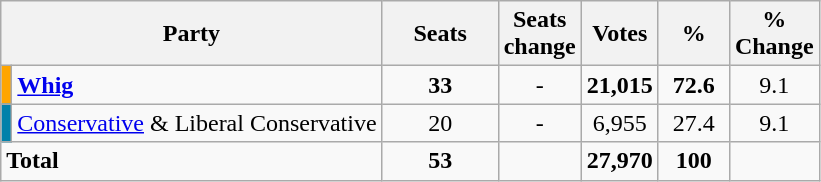<table class="wikitable sortable">
<tr>
<th style="width:100px" colspan=2>Party</th>
<th style="width:70px;">Seats</th>
<th style="width:40px;">Seats change</th>
<th style="width:40px;">Votes</th>
<th style="width:40px;">%</th>
<th style="width:40px;">% Change</th>
</tr>
<tr>
<td bgcolor="#FFA500"></td>
<td><strong><a href='#'>Whig</a></strong></td>
<td align=center><strong>33</strong></td>
<td align=center>-</td>
<td align=center><strong>21,015</strong></td>
<td align=center><strong>72.6</strong></td>
<td align=center> 9.1</td>
</tr>
<tr>
<td bgcolor="#0281AA"></td>
<td><a href='#'>Conservative</a> & Liberal Conservative</td>
<td align=center>20</td>
<td align=center>-</td>
<td align=center>6,955</td>
<td align=center>27.4</td>
<td align=center> 9.1</td>
</tr>
<tr>
<td colspan=2><strong>Total</strong></td>
<td align=center><strong>53</strong></td>
<td align=center></td>
<td align=center><strong>27,970</strong></td>
<td align=center><strong>100</strong></td>
<td align=center></td>
</tr>
</table>
